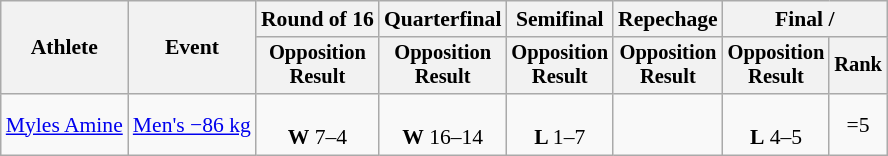<table class="wikitable" style="font-size:90%">
<tr>
<th rowspan=2>Athlete</th>
<th rowspan=2>Event</th>
<th>Round of 16</th>
<th>Quarterfinal</th>
<th>Semifinal</th>
<th>Repechage</th>
<th colspan=2>Final / </th>
</tr>
<tr style="font-size: 95%">
<th>Opposition<br>Result</th>
<th>Opposition<br>Result</th>
<th>Opposition<br>Result</th>
<th>Opposition<br>Result</th>
<th>Opposition<br>Result</th>
<th>Rank</th>
</tr>
<tr align=center>
<td align=left><a href='#'>Myles Amine</a></td>
<td align=left><a href='#'>Men's −86 kg</a></td>
<td><br> <strong>W</strong> 7–4</td>
<td><br> <strong>W</strong> 16–14</td>
<td><br> <strong>L </strong> 1–7</td>
<td></td>
<td><br> <strong>L</strong> 4–5</td>
<td>=5</td>
</tr>
</table>
